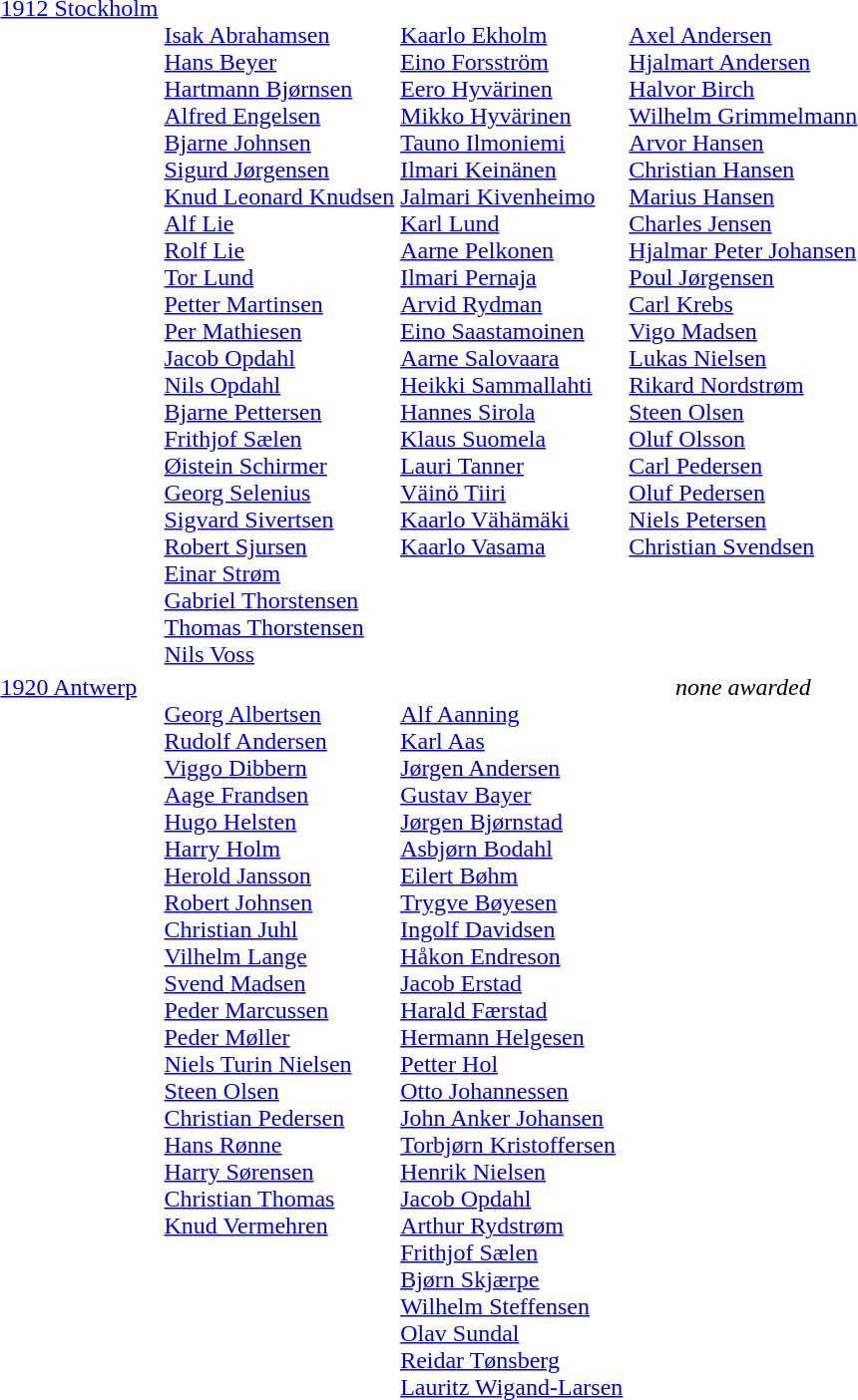<table>
<tr valign="top">
<td><a href='#'>1912 Stockholm</a><br></td>
<td valign=top><br><a href='#'>Isak Abrahamsen</a><br><a href='#'>Hans Beyer</a><br><a href='#'>Hartmann Bjørnsen</a><br><a href='#'>Alfred Engelsen</a><br><a href='#'>Bjarne Johnsen</a><br><a href='#'>Sigurd Jørgensen</a><br><a href='#'>Knud Leonard Knudsen</a><br><a href='#'>Alf Lie</a><br><a href='#'>Rolf Lie</a><br><a href='#'>Tor Lund</a><br><a href='#'>Petter Martinsen</a><br><a href='#'>Per Mathiesen</a><br><a href='#'>Jacob Opdahl</a><br><a href='#'>Nils Opdahl</a><br><a href='#'>Bjarne Pettersen</a><br><a href='#'>Frithjof Sælen</a><br><a href='#'>Øistein Schirmer</a><br><a href='#'>Georg Selenius</a><br><a href='#'>Sigvard Sivertsen</a><br><a href='#'>Robert Sjursen</a><br><a href='#'>Einar Strøm</a><br><a href='#'>Gabriel Thorstensen</a><br><a href='#'>Thomas Thorstensen</a><br><a href='#'>Nils Voss</a></td>
<td valign=top><br><a href='#'>Kaarlo Ekholm</a><br><a href='#'>Eino Forsström</a><br><a href='#'>Eero Hyvärinen</a><br><a href='#'>Mikko Hyvärinen</a><br><a href='#'>Tauno Ilmoniemi</a><br><a href='#'>Ilmari Keinänen</a><br><a href='#'>Jalmari Kivenheimo</a><br><a href='#'>Karl Lund</a><br><a href='#'>Aarne Pelkonen</a><br><a href='#'>Ilmari Pernaja</a><br><a href='#'>Arvid Rydman</a><br><a href='#'>Eino Saastamoinen</a><br><a href='#'>Aarne Salovaara</a><br><a href='#'>Heikki Sammallahti</a><br><a href='#'>Hannes Sirola</a><br><a href='#'>Klaus Suomela</a><br><a href='#'>Lauri Tanner</a><br><a href='#'>Väinö Tiiri</a><br><a href='#'>Kaarlo Vähämäki</a><br><a href='#'>Kaarlo Vasama</a></td>
<td valign=top><br><a href='#'>Axel Andersen</a><br><a href='#'>Hjalmart Andersen</a><br><a href='#'>Halvor Birch</a><br><a href='#'>Wilhelm Grimmelmann</a><br><a href='#'>Arvor Hansen</a><br><a href='#'>Christian Hansen</a><br><a href='#'>Marius Hansen</a><br><a href='#'>Charles Jensen</a><br><a href='#'>Hjalmar Peter Johansen</a><br><a href='#'>Poul Jørgensen</a><br><a href='#'>Carl Krebs</a><br><a href='#'>Vigo Madsen</a><br><a href='#'>Lukas Nielsen</a><br><a href='#'>Rikard Nordstrøm</a><br><a href='#'>Steen Olsen</a><br><a href='#'>Oluf Olsson</a><br><a href='#'>Carl Pedersen</a><br><a href='#'>Oluf Pedersen</a><br><a href='#'>Niels Petersen</a><br><a href='#'>Christian Svendsen</a></td>
</tr>
<tr valign="top">
<td><a href='#'>1920 Antwerp</a><br></td>
<td valign=top><br><a href='#'>Georg Albertsen</a><br><a href='#'>Rudolf Andersen</a><br><a href='#'>Viggo Dibbern</a><br><a href='#'>Aage Frandsen</a><br><a href='#'>Hugo Helsten</a><br><a href='#'>Harry Holm</a><br><a href='#'>Herold Jansson</a><br><a href='#'>Robert Johnsen</a><br><a href='#'>Christian Juhl</a><br><a href='#'>Vilhelm Lange</a><br><a href='#'>Svend Madsen</a><br><a href='#'>Peder Marcussen</a><br><a href='#'>Peder Møller</a><br><a href='#'>Niels Turin Nielsen</a><br><a href='#'>Steen Olsen</a><br><a href='#'>Christian Pedersen</a><br><a href='#'>Hans Rønne</a><br><a href='#'>Harry Sørensen</a><br><a href='#'>Christian Thomas</a><br><a href='#'>Knud Vermehren</a><br></td>
<td valign=top><br><a href='#'>Alf Aanning</a><br><a href='#'>Karl Aas</a><br><a href='#'>Jørgen Andersen</a><br><a href='#'>Gustav Bayer</a><br><a href='#'>Jørgen Bjørnstad</a><br><a href='#'>Asbjørn Bodahl</a><br><a href='#'>Eilert Bøhm</a><br><a href='#'>Trygve Bøyesen</a><br><a href='#'>Ingolf Davidsen</a><br><a href='#'>Håkon Endreson</a><br><a href='#'>Jacob Erstad</a><br><a href='#'>Harald Færstad</a><br><a href='#'>Hermann Helgesen</a><br><a href='#'>Petter Hol</a><br><a href='#'>Otto Johannessen</a><br><a href='#'>John Anker Johansen</a><br><a href='#'>Torbjørn Kristoffersen</a><br><a href='#'>Henrik Nielsen</a><br><a href='#'>Jacob Opdahl</a><br><a href='#'>Arthur Rydstrøm</a><br><a href='#'>Frithjof Sælen</a><br><a href='#'>Bjørn Skjærpe</a><br><a href='#'>Wilhelm Steffensen</a><br><a href='#'>Olav Sundal</a><br><a href='#'>Reidar Tønsberg</a><br><a href='#'>Lauritz Wigand-Larsen</a></td>
<td align="center"><em>none awarded</em></td>
</tr>
</table>
